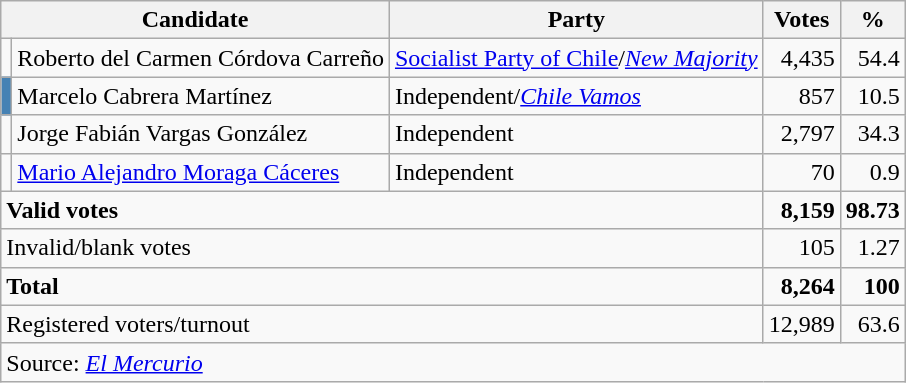<table class=wikitable style=text-align:right>
<tr>
<th colspan=2>Candidate</th>
<th>Party</th>
<th>Votes</th>
<th>%</th>
</tr>
<tr>
<td></td>
<td align=left>Roberto del Carmen Córdova Carreño</td>
<td align=left><a href='#'>Socialist Party of Chile</a>/<em><a href='#'>New Majority</a></em></td>
<td>4,435</td>
<td>54.4</td>
</tr>
<tr>
<td style="background:steelblue;"></td>
<td align=left>Marcelo Cabrera Martínez</td>
<td align=left>Independent/<em><a href='#'>Chile Vamos</a></em></td>
<td>857</td>
<td>10.5</td>
</tr>
<tr>
<td></td>
<td align=left>Jorge Fabián Vargas González</td>
<td align=left>Independent</td>
<td>2,797</td>
<td>34.3</td>
</tr>
<tr>
<td></td>
<td align=left><a href='#'>Mario Alejandro Moraga Cáceres</a></td>
<td align=left>Independent</td>
<td>70</td>
<td>0.9</td>
</tr>
<tr>
<td style="text-align:left;" colspan="3"><strong>Valid votes</strong></td>
<td><strong>8,159</strong></td>
<td><strong>98.73</strong></td>
</tr>
<tr>
<td style="text-align:left;" colspan="3">Invalid/blank votes</td>
<td>105</td>
<td>1.27</td>
</tr>
<tr>
<td style="text-align:left;" colspan="3"><strong>Total</strong></td>
<td><strong>8,264</strong></td>
<td><strong>100</strong></td>
</tr>
<tr>
<td style="text-align:left;" colspan="3">Registered voters/turnout</td>
<td>12,989</td>
<td>63.6</td>
</tr>
<tr>
<td style="text-align:left;" colspan="5">Source: <em><a href='#'>El Mercurio</a></em></td>
</tr>
</table>
